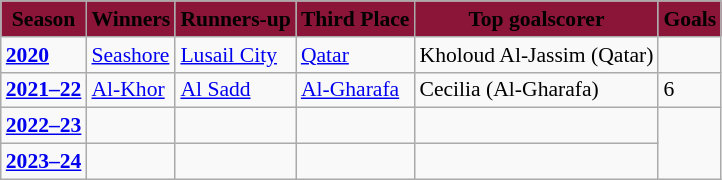<table class="wikitable sortable" style="font-size:90%;">
<tr>
<th style="background-color:#8A1538;"><span>Season</span></th>
<th style="background-color:#8A1538;"><span>Winners</span></th>
<th style="background-color:#8A1538;"><span>Runners-up</span></th>
<th style="background-color:#8A1538;"><span>Third Place</span></th>
<th style="background-color:#8A1538;"><span>Top goalscorer</span></th>
<th style="background-color:#8A1538;"><span>Goals</span></th>
</tr>
<tr>
<td><strong><a href='#'>2020</a></strong></td>
<td align="left"><a href='#'>Seashore</a></td>
<td align="left"><a href='#'>Lusail City</a></td>
<td align="left"><a href='#'>Qatar</a></td>
<td> Kholoud Al-Jassim (Qatar)</td>
<td></td>
</tr>
<tr>
<td><strong><a href='#'>2021–22</a></strong></td>
<td align="left"><a href='#'>Al-Khor</a></td>
<td align="left"><a href='#'>Al Sadd</a></td>
<td align="left"><a href='#'>Al-Gharafa</a></td>
<td> Cecilia (Al-Gharafa)</td>
<td>6</td>
</tr>
<tr>
<td><strong><a href='#'>2022–23</a></strong></td>
<td></td>
<td></td>
<td></td>
<td></td>
</tr>
<tr>
<td><strong><a href='#'>2023–24</a></strong></td>
<td></td>
<td></td>
<td></td>
<td></td>
</tr>
</table>
